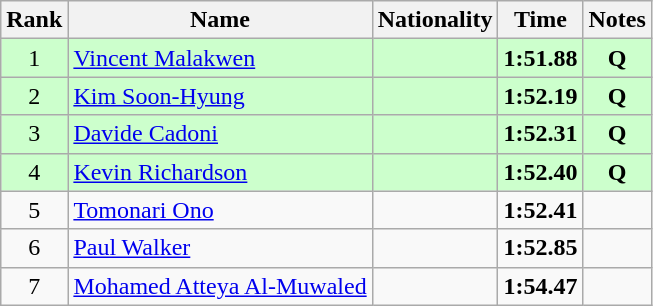<table class="wikitable sortable" style="text-align:center">
<tr>
<th>Rank</th>
<th>Name</th>
<th>Nationality</th>
<th>Time</th>
<th>Notes</th>
</tr>
<tr bgcolor=ccffcc>
<td>1</td>
<td align=left><a href='#'>Vincent Malakwen</a></td>
<td align=left></td>
<td><strong>1:51.88</strong></td>
<td><strong>Q</strong></td>
</tr>
<tr bgcolor=ccffcc>
<td>2</td>
<td align=left><a href='#'>Kim Soon-Hyung</a></td>
<td align=left></td>
<td><strong>1:52.19</strong></td>
<td><strong>Q</strong></td>
</tr>
<tr bgcolor=ccffcc>
<td>3</td>
<td align=left><a href='#'>Davide Cadoni</a></td>
<td align=left></td>
<td><strong>1:52.31</strong></td>
<td><strong>Q</strong></td>
</tr>
<tr bgcolor=ccffcc>
<td>4</td>
<td align=left><a href='#'>Kevin Richardson</a></td>
<td align=left></td>
<td><strong>1:52.40</strong></td>
<td><strong>Q</strong></td>
</tr>
<tr>
<td>5</td>
<td align=left><a href='#'>Tomonari Ono</a></td>
<td align=left></td>
<td><strong>1:52.41</strong></td>
<td></td>
</tr>
<tr>
<td>6</td>
<td align=left><a href='#'>Paul Walker</a></td>
<td align=left></td>
<td><strong>1:52.85</strong></td>
<td></td>
</tr>
<tr>
<td>7</td>
<td align=left><a href='#'>Mohamed Atteya Al-Muwaled</a></td>
<td align=left></td>
<td><strong>1:54.47</strong></td>
<td></td>
</tr>
</table>
